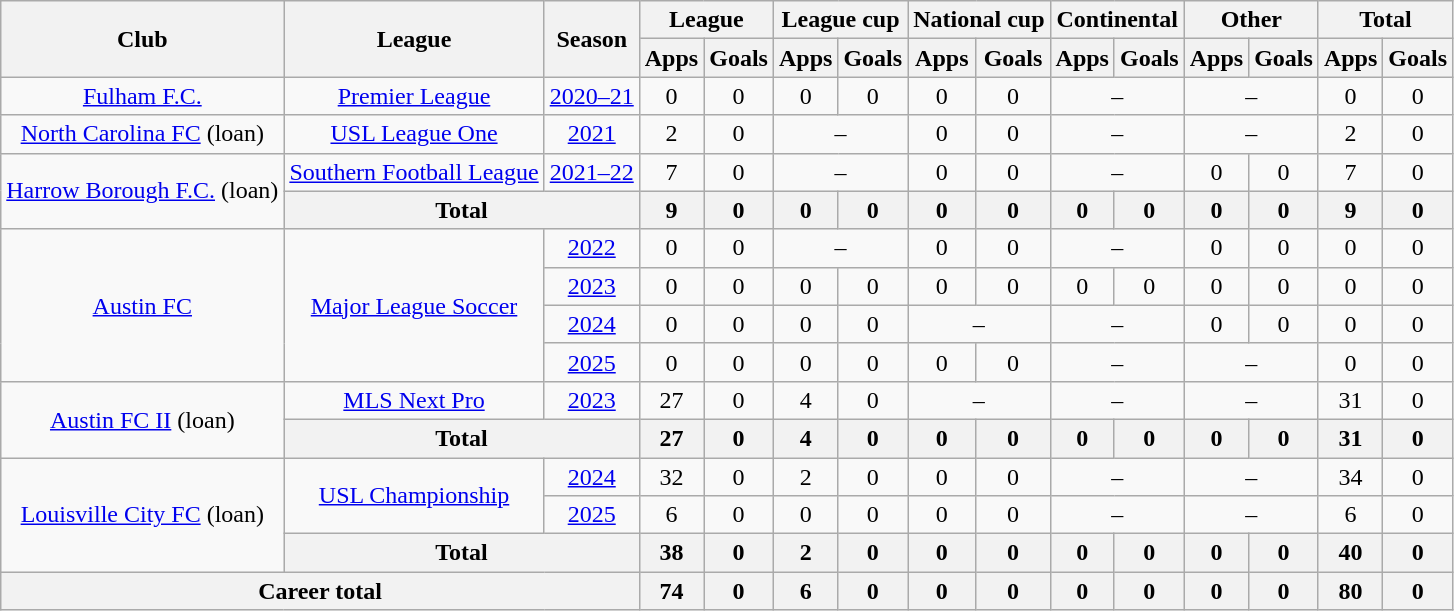<table class="wikitable" style="text-align:center">
<tr>
<th rowspan="2">Club</th>
<th rowspan="2">League</th>
<th rowspan="2">Season</th>
<th colspan="2">League</th>
<th colspan="2">League cup</th>
<th colspan="2">National cup</th>
<th colspan="2">Continental</th>
<th colspan="2">Other</th>
<th colspan="2">Total</th>
</tr>
<tr>
<th>Apps</th>
<th>Goals</th>
<th>Apps</th>
<th>Goals</th>
<th>Apps</th>
<th>Goals</th>
<th>Apps</th>
<th>Goals</th>
<th>Apps</th>
<th>Goals</th>
<th>Apps</th>
<th>Goals</th>
</tr>
<tr>
<td><a href='#'>Fulham F.C.</a></td>
<td><a href='#'>Premier League</a></td>
<td><a href='#'>2020–21</a></td>
<td>0</td>
<td>0</td>
<td>0</td>
<td>0</td>
<td>0</td>
<td>0</td>
<td colspan="2">–</td>
<td colspan="2">–</td>
<td>0</td>
<td>0</td>
</tr>
<tr>
<td><a href='#'>North Carolina FC</a> (loan)</td>
<td><a href='#'>USL League One</a></td>
<td><a href='#'>2021</a></td>
<td>2</td>
<td>0</td>
<td colspan="2">–</td>
<td>0</td>
<td>0</td>
<td colspan="2">–</td>
<td colspan="2">–</td>
<td>2</td>
<td>0</td>
</tr>
<tr>
<td rowspan=2><a href='#'>Harrow Borough F.C.</a> (loan)</td>
<td><a href='#'>Southern Football League</a></td>
<td><a href='#'>2021–22</a></td>
<td>7</td>
<td>0</td>
<td colspan="2">–</td>
<td>0</td>
<td>0</td>
<td colspan="2">–</td>
<td>0</td>
<td>0</td>
<td>7</td>
<td>0</td>
</tr>
<tr>
<th colspan="2">Total</th>
<th>9</th>
<th>0</th>
<th>0</th>
<th>0</th>
<th>0</th>
<th>0</th>
<th>0</th>
<th>0</th>
<th>0</th>
<th>0</th>
<th>9</th>
<th>0</th>
</tr>
<tr>
<td rowspan=4><a href='#'>Austin FC</a></td>
<td rowspan=4><a href='#'>Major League Soccer</a></td>
<td><a href='#'>2022</a></td>
<td>0</td>
<td>0</td>
<td colspan="2">–</td>
<td>0</td>
<td>0</td>
<td colspan="2">–</td>
<td>0</td>
<td>0</td>
<td>0</td>
<td>0</td>
</tr>
<tr>
<td><a href='#'>2023</a></td>
<td>0</td>
<td>0</td>
<td>0</td>
<td>0</td>
<td>0</td>
<td>0</td>
<td>0</td>
<td>0</td>
<td>0</td>
<td>0</td>
<td>0</td>
<td>0</td>
</tr>
<tr>
<td><a href='#'>2024</a></td>
<td>0</td>
<td>0</td>
<td>0</td>
<td>0</td>
<td colspan="2">–</td>
<td colspan="2">–</td>
<td>0</td>
<td>0</td>
<td>0</td>
<td>0</td>
</tr>
<tr>
<td><a href='#'>2025</a></td>
<td>0</td>
<td>0</td>
<td>0</td>
<td>0</td>
<td>0</td>
<td>0</td>
<td colspan="2">–</td>
<td colspan="2">–</td>
<td>0</td>
<td>0</td>
</tr>
<tr>
<td rowspan=2><a href='#'>Austin FC II</a> (loan)</td>
<td><a href='#'>MLS Next Pro</a></td>
<td><a href='#'>2023</a></td>
<td>27</td>
<td>0</td>
<td>4</td>
<td>0</td>
<td colspan="2">–</td>
<td colspan="2">–</td>
<td colspan="2">–</td>
<td>31</td>
<td>0</td>
</tr>
<tr>
<th colspan="2">Total</th>
<th>27</th>
<th>0</th>
<th>4</th>
<th>0</th>
<th>0</th>
<th>0</th>
<th>0</th>
<th>0</th>
<th>0</th>
<th>0</th>
<th>31</th>
<th>0</th>
</tr>
<tr>
<td rowspan=3><a href='#'>Louisville City FC</a> (loan)</td>
<td rowspan=2><a href='#'>USL Championship</a></td>
<td><a href='#'>2024</a></td>
<td>32</td>
<td>0</td>
<td>2</td>
<td>0</td>
<td>0</td>
<td>0</td>
<td colspan="2">–</td>
<td colspan="2">–</td>
<td>34</td>
<td>0</td>
</tr>
<tr>
<td><a href='#'>2025</a></td>
<td>6</td>
<td>0</td>
<td>0</td>
<td>0</td>
<td>0</td>
<td>0</td>
<td colspan="2">–</td>
<td colspan="2">–</td>
<td>6</td>
<td>0</td>
</tr>
<tr>
<th colspan="2">Total</th>
<th>38</th>
<th>0</th>
<th>2</th>
<th>0</th>
<th>0</th>
<th>0</th>
<th>0</th>
<th>0</th>
<th>0</th>
<th>0</th>
<th>40</th>
<th>0</th>
</tr>
<tr>
<th colspan="3">Career total</th>
<th>74</th>
<th>0</th>
<th>6</th>
<th>0</th>
<th>0</th>
<th>0</th>
<th>0</th>
<th>0</th>
<th>0</th>
<th>0</th>
<th>80</th>
<th>0</th>
</tr>
</table>
